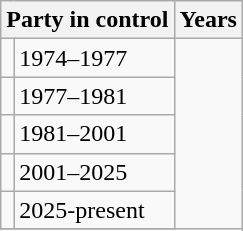<table class="wikitable">
<tr>
<th colspan=2>Party in control</th>
<th>Years</th>
</tr>
<tr>
<td></td>
<td>1974–1977</td>
</tr>
<tr>
<td></td>
<td>1977–1981</td>
</tr>
<tr>
<td></td>
<td>1981–2001</td>
</tr>
<tr>
<td></td>
<td>2001–2025</td>
</tr>
<tr>
<td></td>
<td>2025-present</td>
</tr>
<tr>
</tr>
</table>
